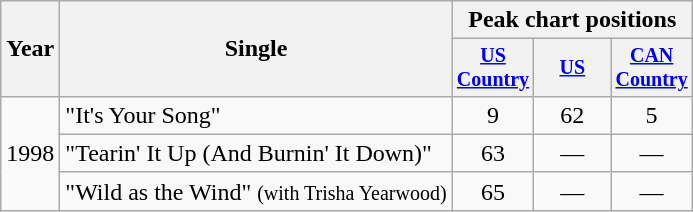<table class="wikitable" style="text-align:center;">
<tr>
<th rowspan="2">Year</th>
<th rowspan="2">Single</th>
<th colspan="3">Peak chart positions</th>
</tr>
<tr style="font-size:smaller;">
<th style="width:45px;"><a href='#'>US Country</a></th>
<th style="width:45px;"><a href='#'>US</a></th>
<th style="width:45px;"><a href='#'>CAN Country</a></th>
</tr>
<tr>
<td rowspan="3">1998</td>
<td style="text-align:left;">"It's Your Song"</td>
<td>9</td>
<td>62</td>
<td>5</td>
</tr>
<tr>
<td style="text-align:left;">"Tearin' It Up (And Burnin' It Down)"</td>
<td>63</td>
<td>—</td>
<td>—</td>
</tr>
<tr>
<td style="text-align:left;">"Wild as the Wind" <small>(with Trisha Yearwood)</small></td>
<td>65</td>
<td>—</td>
<td>—</td>
</tr>
</table>
